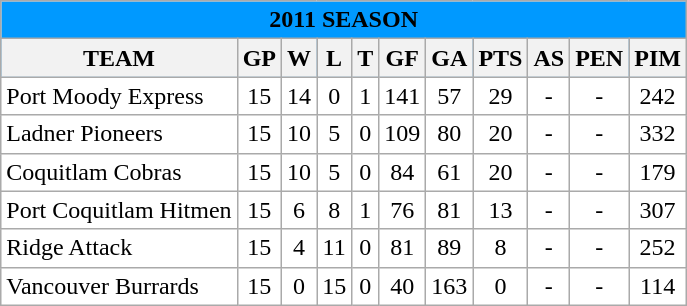<table class="wikitable">
<tr bgcolor="#0099FF">
<td colspan="12" align="center"><strong>2011 SEASON</strong></td>
</tr>
<tr bgcolor="0099FF">
<th>TEAM</th>
<th>GP</th>
<th>W</th>
<th>L</th>
<th>T</th>
<th>GF</th>
<th>GA</th>
<th>PTS</th>
<th>AS</th>
<th>PEN</th>
<th>PIM</th>
</tr>
<tr align="center" bgcolor="#ffffff">
<td align="left">Port Moody Express</td>
<td>15</td>
<td>14</td>
<td>0</td>
<td>1</td>
<td>141</td>
<td>57</td>
<td>29</td>
<td>-</td>
<td>-</td>
<td>242</td>
</tr>
<tr align="center" bgcolor="#ffffff">
<td align="left">Ladner Pioneers</td>
<td>15</td>
<td>10</td>
<td>5</td>
<td>0</td>
<td>109</td>
<td>80</td>
<td>20</td>
<td>-</td>
<td>-</td>
<td>332</td>
</tr>
<tr align="center" bgcolor="#ffffff">
<td align="left">Coquitlam Cobras</td>
<td>15</td>
<td>10</td>
<td>5</td>
<td>0</td>
<td>84</td>
<td>61</td>
<td>20</td>
<td>-</td>
<td>-</td>
<td>179</td>
</tr>
<tr align="center" bgcolor="#ffffff">
<td align="left">Port Coquitlam Hitmen</td>
<td>15</td>
<td>6</td>
<td>8</td>
<td>1</td>
<td>76</td>
<td>81</td>
<td>13</td>
<td>-</td>
<td>-</td>
<td>307</td>
</tr>
<tr align="center" bgcolor="#ffffff">
<td align="left">Ridge Attack</td>
<td>15</td>
<td>4</td>
<td>11</td>
<td>0</td>
<td>81</td>
<td>89</td>
<td>8</td>
<td>-</td>
<td>-</td>
<td>252</td>
</tr>
<tr align="center" bgcolor="#ffffff">
<td align="left">Vancouver Burrards</td>
<td>15</td>
<td>0</td>
<td>15</td>
<td>0</td>
<td>40</td>
<td>163</td>
<td>0</td>
<td>-</td>
<td>-</td>
<td>114</td>
</tr>
</table>
